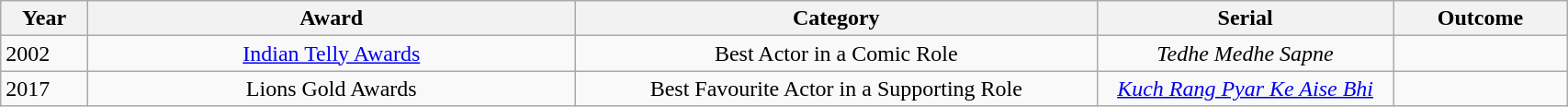<table class="wikitable sortable">
<tr>
<th width=5%>Year</th>
<th style="width:28%;">Award</th>
<th style="width:30%;">Category</th>
<th style="width:17%;">Serial</th>
<th style="width:10%;">Outcome</th>
</tr>
<tr>
<td>2002</td>
<td style="text-align:center;"><a href='#'>Indian Telly Awards</a></td>
<td style="text-align:center;">Best Actor in a Comic Role</td>
<td style="text-align:center;"><em>Tedhe Medhe Sapne</em></td>
<td></td>
</tr>
<tr>
<td>2017</td>
<td style="text-align:center;">Lions Gold Awards</td>
<td style="text-align:center;">Best Favourite Actor in a Supporting Role</td>
<td style="text-align:center;"><em><a href='#'>Kuch Rang Pyar Ke Aise Bhi</a></em></td>
<td></td>
</tr>
</table>
